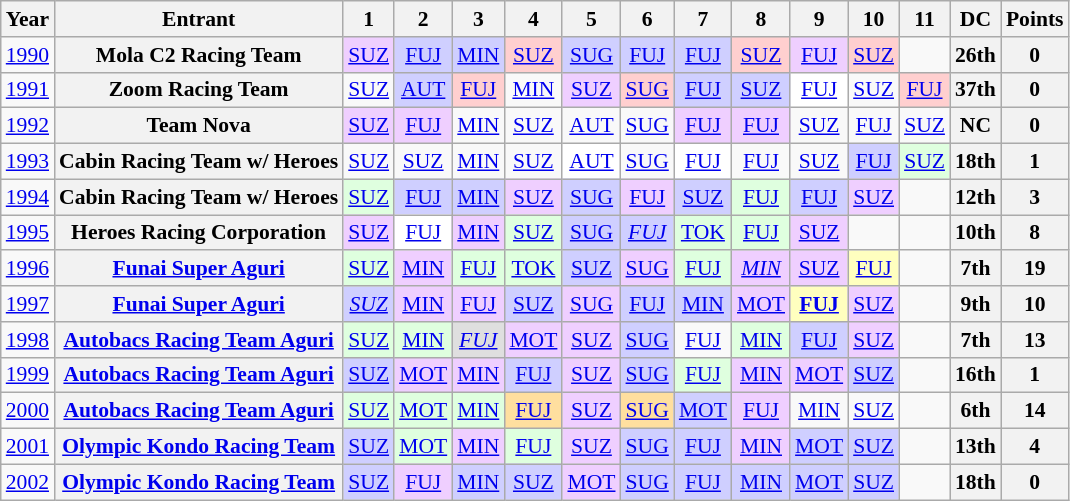<table class="wikitable" style="text-align:center; font-size:90%">
<tr>
<th>Year</th>
<th>Entrant</th>
<th>1</th>
<th>2</th>
<th>3</th>
<th>4</th>
<th>5</th>
<th>6</th>
<th>7</th>
<th>8</th>
<th>9</th>
<th>10</th>
<th>11</th>
<th>DC</th>
<th>Points</th>
</tr>
<tr>
<td><a href='#'>1990</a></td>
<th>Mola C2 Racing Team</th>
<td style="background:#EFCFFF;"><a href='#'>SUZ</a><br></td>
<td style="background:#CFCFFF;"><a href='#'>FUJ</a><br></td>
<td style="background:#CFCFFF;"><a href='#'>MIN</a><br></td>
<td style="background:#FFCFCF;"><a href='#'>SUZ</a><br></td>
<td style="background:#CFCFFF;"><a href='#'>SUG</a><br></td>
<td style="background:#CFCFFF;"><a href='#'>FUJ</a><br></td>
<td style="background:#CFCFFF;"><a href='#'>FUJ</a><br></td>
<td style="background:#FFCFCF;"><a href='#'>SUZ</a><br></td>
<td style="background:#EFCFFF;"><a href='#'>FUJ</a><br></td>
<td style="background:#FFCFCF;"><a href='#'>SUZ</a><br></td>
<td></td>
<th>26th</th>
<th>0</th>
</tr>
<tr>
<td><a href='#'>1991</a></td>
<th>Zoom Racing Team</th>
<td><a href='#'>SUZ</a></td>
<td style="background:#CFCFFF;"><a href='#'>AUT</a><br></td>
<td style="background:#FFCFCF;"><a href='#'>FUJ</a><br></td>
<td><a href='#'>MIN</a></td>
<td style="background:#EFCFFF;"><a href='#'>SUZ</a><br></td>
<td style="background:#FFCFCF;"><a href='#'>SUG</a><br></td>
<td style="background:#CFCFFF;"><a href='#'>FUJ</a><br></td>
<td style="background:#CFCFFF;"><a href='#'>SUZ</a><br></td>
<td style="background:#FFFFFF;"><a href='#'>FUJ</a><br></td>
<td><a href='#'>SUZ</a></td>
<td style="background:#FFCFCF;"><a href='#'>FUJ</a><br></td>
<th>37th</th>
<th>0</th>
</tr>
<tr>
<td><a href='#'>1992</a></td>
<th>Team Nova</th>
<td style="background:#EFCFFF;"><a href='#'>SUZ</a><br></td>
<td style="background:#EFCFFF;"><a href='#'>FUJ</a><br></td>
<td><a href='#'>MIN</a></td>
<td><a href='#'>SUZ</a></td>
<td><a href='#'>AUT</a></td>
<td><a href='#'>SUG</a></td>
<td style="background:#EFCFFF;"><a href='#'>FUJ</a><br></td>
<td style="background:#EFCFFF;"><a href='#'>FUJ</a><br></td>
<td><a href='#'>SUZ</a></td>
<td><a href='#'>FUJ</a></td>
<td><a href='#'>SUZ</a></td>
<th>NC</th>
<th>0</th>
</tr>
<tr>
<td><a href='#'>1993</a></td>
<th>Cabin Racing Team w/ Heroes</th>
<td><a href='#'>SUZ</a></td>
<td><a href='#'>SUZ</a></td>
<td><a href='#'>MIN</a></td>
<td><a href='#'>SUZ</a></td>
<td style="background:#FFFFFF;"><a href='#'>AUT</a><br></td>
<td><a href='#'>SUG</a></td>
<td style="background:#FFFFFF;"><a href='#'>FUJ</a><br></td>
<td><a href='#'>FUJ</a></td>
<td><a href='#'>SUZ</a></td>
<td style="background:#CFCFFF;"><a href='#'>FUJ</a><br></td>
<td style="background:#DFFFDF;"><a href='#'>SUZ</a><br></td>
<th>18th</th>
<th>1</th>
</tr>
<tr>
<td><a href='#'>1994</a></td>
<th>Cabin Racing Team w/ Heroes</th>
<td style="background:#DFFFDF;"><a href='#'>SUZ</a><br></td>
<td style="background:#CFCFFF;"><a href='#'>FUJ</a><br></td>
<td style="background:#CFCFFF;"><a href='#'>MIN</a><br></td>
<td style="background:#EFCFFF;"><a href='#'>SUZ</a><br></td>
<td style="background:#CFCFFF;"><a href='#'>SUG</a><br></td>
<td style="background:#EFCFFF;"><a href='#'>FUJ</a><br></td>
<td style="background:#CFCFFF;"><a href='#'>SUZ</a><br></td>
<td style="background:#DFFFDF;"><a href='#'>FUJ</a><br></td>
<td style="background:#CFCFFF;"><a href='#'>FUJ</a><br></td>
<td style="background:#EFCFFF;"><a href='#'>SUZ</a><br></td>
<td></td>
<th>12th</th>
<th>3</th>
</tr>
<tr>
<td><a href='#'>1995</a></td>
<th>Heroes Racing Corporation</th>
<td style="background:#EFCFFF;"><a href='#'>SUZ</a><br></td>
<td style="background:#FFFFFF;"><a href='#'>FUJ</a><br></td>
<td style="background:#EFCFFF;"><a href='#'>MIN</a><br></td>
<td style="background:#DFFFDF;"><a href='#'>SUZ</a><br></td>
<td style="background:#CFCFFF;"><a href='#'>SUG</a><br></td>
<td style="background:#CFCFFF;"><a href='#'><em>FUJ</em></a><br></td>
<td style="background:#DFFFDF;"><a href='#'>TOK</a><br></td>
<td style="background:#DFFFDF;"><a href='#'>FUJ</a><br></td>
<td style="background:#EFCFFF;"><a href='#'>SUZ</a><br></td>
<td></td>
<td></td>
<th>10th</th>
<th>8</th>
</tr>
<tr>
<td><a href='#'>1996</a></td>
<th><a href='#'>Funai Super Aguri</a></th>
<td style="background:#DFFFDF;"><a href='#'>SUZ</a><br></td>
<td style="background:#EFCFFF;"><a href='#'>MIN</a><br></td>
<td style="background:#DFFFDF;"><a href='#'>FUJ</a><br></td>
<td style="background:#DFFFDF;"><a href='#'>TOK</a><br></td>
<td style="background:#CFCFFF;"><a href='#'>SUZ</a><br></td>
<td style="background:#EFCFFF;"><a href='#'>SUG</a><br></td>
<td style="background:#DFFFDF;"><a href='#'>FUJ</a><br></td>
<td style="background:#EFCFFF;"><em><a href='#'>MIN</a></em><br></td>
<td style="background:#EFCFFF;"><a href='#'>SUZ</a><br></td>
<td style="background:#FFFFBF;"><a href='#'>FUJ</a><br></td>
<td></td>
<th>7th</th>
<th>19</th>
</tr>
<tr>
<td><a href='#'>1997</a></td>
<th><a href='#'>Funai Super Aguri</a></th>
<td style="background:#CFCFFF;"><a href='#'><em>SUZ</em></a><br></td>
<td style="background:#EFCFFF;"><a href='#'>MIN</a><br></td>
<td style="background:#EFCFFF;"><a href='#'>FUJ</a><br></td>
<td style="background:#CFCFFF;"><a href='#'>SUZ</a><br></td>
<td style="background:#EFCFFF;"><a href='#'>SUG</a><br></td>
<td style="background:#CFCFFF;"><a href='#'>FUJ</a><br></td>
<td style="background:#CFCFFF;"><a href='#'>MIN</a><br></td>
<td style="background:#EFCFFF;"><a href='#'>MOT</a><br></td>
<td style="background:#FFFFBF;"><strong><a href='#'>FUJ</a></strong><br></td>
<td style="background:#EFCFFF;"><a href='#'>SUZ</a><br></td>
<td></td>
<th>9th</th>
<th>10</th>
</tr>
<tr>
<td><a href='#'>1998</a></td>
<th><a href='#'>Autobacs Racing Team Aguri</a></th>
<td style="background:#DFFFDF;"><a href='#'>SUZ</a><br></td>
<td style="background:#DFFFDF;"><a href='#'>MIN</a><br></td>
<td style="background:#DFDFDF;"><a href='#'><em>FUJ</em></a><br></td>
<td style="background:#EFCFFF;"><a href='#'>MOT</a><br></td>
<td style="background:#EFCFFF;"><a href='#'>SUZ</a><br></td>
<td style="background:#CFCFFF;"><a href='#'>SUG</a><br></td>
<td><a href='#'>FUJ</a><br></td>
<td style="background:#DFFFDF;"><a href='#'>MIN</a><br></td>
<td style="background:#CFCFFF;"><a href='#'>FUJ</a><br></td>
<td style="background:#EFCFFF;"><a href='#'>SUZ</a><br></td>
<td></td>
<th>7th</th>
<th>13</th>
</tr>
<tr>
<td><a href='#'>1999</a></td>
<th><a href='#'>Autobacs Racing Team Aguri</a></th>
<td style="background:#CFCFFF;"><a href='#'>SUZ</a><br></td>
<td style="background:#EFCFFF;"><a href='#'>MOT</a><br></td>
<td style="background:#EFCFFF;"><a href='#'>MIN</a><br></td>
<td style="background:#CFCFFF;"><a href='#'>FUJ</a><br></td>
<td style="background:#EFCFFF;"><a href='#'>SUZ</a><br></td>
<td style="background:#CFCFFF;"><a href='#'>SUG</a><br></td>
<td style="background:#DFFFDF;"><a href='#'>FUJ</a><br></td>
<td style="background:#EFCFFF;"><a href='#'>MIN</a><br></td>
<td style="background:#EFCFFF;"><a href='#'>MOT</a><br></td>
<td style="background:#CFCFFF;"><a href='#'>SUZ</a><br></td>
<td></td>
<th>16th</th>
<th>1</th>
</tr>
<tr>
<td><a href='#'>2000</a></td>
<th><a href='#'>Autobacs Racing Team Aguri</a></th>
<td style="background:#DFFFDF;"><a href='#'>SUZ</a><br></td>
<td style="background:#DFFFDF;"><a href='#'>MOT</a><br></td>
<td style="background:#DFFFDF;"><a href='#'>MIN</a><br></td>
<td style="background:#FFDF9F;"><a href='#'>FUJ</a><br></td>
<td style="background:#EFCFFF;"><a href='#'>SUZ</a><br></td>
<td style="background:#FFDF9F;"><a href='#'>SUG</a><br></td>
<td style="background:#CFCFFF;"><a href='#'>MOT</a><br></td>
<td style="background:#EFCFFF;"><a href='#'>FUJ</a><br></td>
<td><a href='#'>MIN</a></td>
<td><a href='#'>SUZ</a></td>
<td></td>
<th>6th</th>
<th>14</th>
</tr>
<tr>
<td><a href='#'>2001</a></td>
<th><a href='#'>Olympic Kondo Racing Team</a></th>
<td style="background:#CFCFFF;"><a href='#'>SUZ</a><br></td>
<td style="background:#DFFFDF;"><a href='#'>MOT</a><br></td>
<td style="background:#EFCFFF;"><a href='#'>MIN</a><br></td>
<td style="background:#DFFFDF;"><a href='#'>FUJ</a><br></td>
<td style="background:#EFCFFF;"><a href='#'>SUZ</a><br></td>
<td style="background:#CFCFFF;"><a href='#'>SUG</a><br></td>
<td style="background:#CFCFFF;"><a href='#'>FUJ</a><br></td>
<td style="background:#EFCFFF;"><a href='#'>MIN</a><br></td>
<td style="background:#CFCFFF;"><a href='#'>MOT</a><br></td>
<td style="background:#CFCFFF;"><a href='#'>SUZ</a><br></td>
<td></td>
<th>13th</th>
<th>4</th>
</tr>
<tr>
<td><a href='#'>2002</a></td>
<th><a href='#'>Olympic Kondo Racing Team</a></th>
<td style="background:#CFCFFF;"><a href='#'>SUZ</a><br></td>
<td style="background:#EFCFFF;"><a href='#'>FUJ</a><br></td>
<td style="background:#CFCFFF;"><a href='#'>MIN</a><br></td>
<td style="background:#CFCFFF;"><a href='#'>SUZ</a><br></td>
<td style="background:#EFCFFF;"><a href='#'>MOT</a><br></td>
<td style="background:#CFCFFF;"><a href='#'>SUG</a><br></td>
<td style="background:#CFCFFF;"><a href='#'>FUJ</a><br></td>
<td style="background:#CFCFFF;"><a href='#'>MIN</a><br></td>
<td style="background:#CFCFFF;"><a href='#'>MOT</a><br></td>
<td style="background:#CFCFFF;"><a href='#'>SUZ</a><br></td>
<td></td>
<th>18th</th>
<th>0</th>
</tr>
</table>
